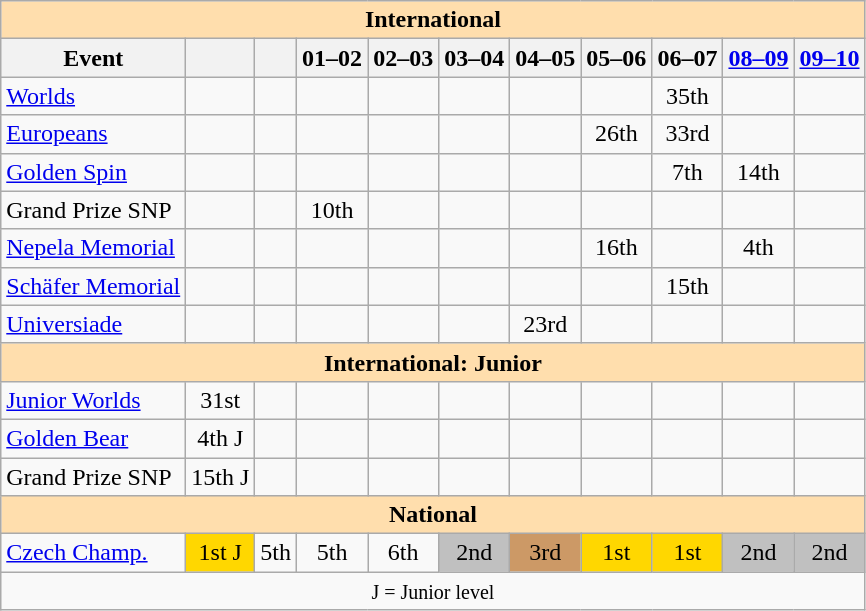<table class="wikitable" style="text-align:center">
<tr>
<th style="background-color: #ffdead; " colspan=11 align=center>International</th>
</tr>
<tr>
<th>Event</th>
<th></th>
<th></th>
<th>01–02</th>
<th>02–03</th>
<th>03–04</th>
<th>04–05</th>
<th>05–06</th>
<th>06–07</th>
<th><a href='#'>08–09</a></th>
<th><a href='#'>09–10</a></th>
</tr>
<tr>
<td align=left><a href='#'>Worlds</a></td>
<td></td>
<td></td>
<td></td>
<td></td>
<td></td>
<td></td>
<td></td>
<td>35th</td>
<td></td>
<td></td>
</tr>
<tr>
<td align=left><a href='#'>Europeans</a></td>
<td></td>
<td></td>
<td></td>
<td></td>
<td></td>
<td></td>
<td>26th</td>
<td>33rd</td>
<td></td>
<td></td>
</tr>
<tr>
<td align=left><a href='#'>Golden Spin</a></td>
<td></td>
<td></td>
<td></td>
<td></td>
<td></td>
<td></td>
<td></td>
<td>7th</td>
<td>14th</td>
<td></td>
</tr>
<tr>
<td align=left>Grand Prize SNP</td>
<td></td>
<td></td>
<td>10th</td>
<td></td>
<td></td>
<td></td>
<td></td>
<td></td>
<td></td>
<td></td>
</tr>
<tr>
<td align=left><a href='#'>Nepela Memorial</a></td>
<td></td>
<td></td>
<td></td>
<td></td>
<td></td>
<td></td>
<td>16th</td>
<td></td>
<td>4th</td>
<td></td>
</tr>
<tr>
<td align=left><a href='#'>Schäfer Memorial</a></td>
<td></td>
<td></td>
<td></td>
<td></td>
<td></td>
<td></td>
<td></td>
<td>15th</td>
<td></td>
<td></td>
</tr>
<tr>
<td align=left><a href='#'>Universiade</a></td>
<td></td>
<td></td>
<td></td>
<td></td>
<td></td>
<td>23rd</td>
<td></td>
<td></td>
<td></td>
<td></td>
</tr>
<tr>
<th style="background-color: #ffdead; " colspan=11 align=center>International: Junior</th>
</tr>
<tr>
<td align=left><a href='#'>Junior Worlds</a></td>
<td>31st</td>
<td></td>
<td></td>
<td></td>
<td></td>
<td></td>
<td></td>
<td></td>
<td></td>
<td></td>
</tr>
<tr>
<td align=left><a href='#'>Golden Bear</a></td>
<td>4th J</td>
<td></td>
<td></td>
<td></td>
<td></td>
<td></td>
<td></td>
<td></td>
<td></td>
<td></td>
</tr>
<tr>
<td align=left>Grand Prize SNP</td>
<td>15th J</td>
<td></td>
<td></td>
<td></td>
<td></td>
<td></td>
<td></td>
<td></td>
<td></td>
<td></td>
</tr>
<tr>
<th style="background-color: #ffdead; " colspan=11 align=center>National</th>
</tr>
<tr>
<td align=left><a href='#'>Czech Champ.</a></td>
<td bgcolor=gold>1st J</td>
<td>5th</td>
<td>5th</td>
<td>6th</td>
<td bgcolor=silver>2nd</td>
<td bgcolor=cc9966>3rd</td>
<td bgcolor=gold>1st</td>
<td bgcolor=gold>1st</td>
<td bgcolor=silver>2nd</td>
<td bgcolor=silver>2nd</td>
</tr>
<tr>
<td colspan=11 align=center><small> J = Junior level </small></td>
</tr>
</table>
